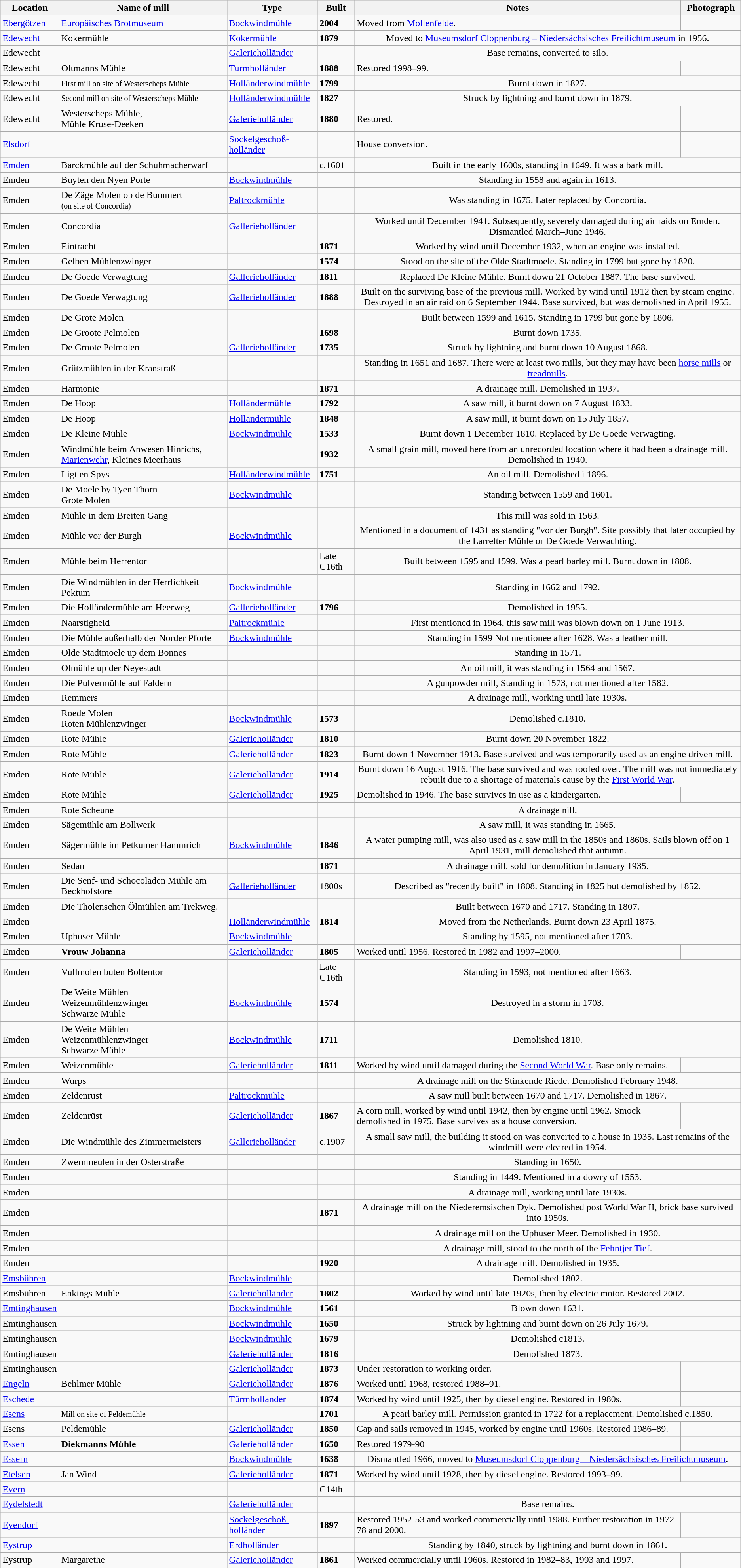<table class="wikitable sortable">
<tr>
<th>Location</th>
<th>Name of mill</th>
<th>Type</th>
<th>Built</th>
<th class="unsortable">Notes</th>
<th class="unsortable">Photograph</th>
</tr>
<tr>
<td><a href='#'>Ebergötzen</a></td>
<td><a href='#'>Europäisches Brotmuseum</a></td>
<td><a href='#'>Bockwindmühle</a></td>
<td><strong>2004</strong></td>
<td>Moved from <a href='#'>Mollenfelde</a>.</td>
<td></td>
</tr>
<tr>
<td><a href='#'>Edewecht</a></td>
<td>Kokermühle</td>
<td><a href='#'>Kokermühle</a></td>
<td><strong>1879</strong></td>
<td colspan="2" style="text-align:center;">Moved to <a href='#'>Museumsdorf Cloppenburg – Niedersächsisches Freilichtmuseum</a> in 1956.</td>
</tr>
<tr>
<td>Edewecht</td>
<td></td>
<td><a href='#'>Galerieholländer</a></td>
<td></td>
<td colspan="2" style="text-align:center;">Base remains, converted to silo.</td>
</tr>
<tr>
<td>Edewecht</td>
<td>Oltmanns Mühle</td>
<td><a href='#'>Turmholländer</a></td>
<td><strong>1888</strong></td>
<td>Restored 1998–99.</td>
<td></td>
</tr>
<tr>
<td>Edewecht</td>
<td><small>First mill on site of Westerscheps Mühle</small></td>
<td><a href='#'>Holländerwindmühle</a></td>
<td><strong>1799</strong></td>
<td colspan="2" style="text-align:center;">Burnt down in 1827.</td>
</tr>
<tr>
<td>Edewecht</td>
<td><small>Second mill on site of Westerscheps Mühle</small></td>
<td><a href='#'>Holländerwindmühle</a></td>
<td><strong>1827</strong></td>
<td colspan="2" style="text-align:center;">Struck by lightning and burnt down in 1879.</td>
</tr>
<tr>
<td>Edewecht</td>
<td>Westerscheps Mühle,<br>Mühle Kruse-Deeken</td>
<td><a href='#'>Galerieholländer</a></td>
<td><strong>1880</strong></td>
<td>Restored.</td>
<td></td>
</tr>
<tr>
<td><a href='#'>Elsdorf</a></td>
<td></td>
<td><a href='#'>Sockelgeschoß­holländer</a></td>
<td></td>
<td>House conversion.</td>
<td></td>
</tr>
<tr>
<td><a href='#'>Emden</a></td>
<td>Barckmühle auf der Schuhmacherwarf</td>
<td></td>
<td>c.1601</td>
<td colspan="2" style="text-align:center;">Built in the early 1600s, standing in 1649. It was a bark mill.</td>
</tr>
<tr>
<td>Emden</td>
<td>Buyten den Nyen Porte</td>
<td><a href='#'>Bockwindmühle</a></td>
<td></td>
<td colspan="2" style="text-align:center;">Standing in 1558 and again in 1613.</td>
</tr>
<tr>
<td>Emden</td>
<td>De Zäge Molen op de Bummert<br><small>(on site of Concordia)</small></td>
<td><a href='#'>Paltrockmühle</a></td>
<td></td>
<td colspan="2" style="text-align:center;">Was standing in 1675. Later replaced by Concordia.</td>
</tr>
<tr>
<td>Emden</td>
<td>Concordia</td>
<td><a href='#'>Gallerieholländer</a></td>
<td></td>
<td colspan="2" style="text-align:center;">Worked until December 1941. Subsequently, severely damaged during air raids on Emden. Dismantled March–June 1946.</td>
</tr>
<tr>
<td>Emden</td>
<td>Eintracht</td>
<td></td>
<td><strong>1871</strong></td>
<td colspan="2" style="text-align:center;">Worked by wind until December 1932, when an engine was installed.</td>
</tr>
<tr>
<td>Emden</td>
<td>Gelben Mühlenzwinger</td>
<td></td>
<td><strong>1574</strong></td>
<td colspan="2" style="text-align:center;">Stood on the site of the Olde Stadtmoele. Standing in 1799 but gone by 1820.</td>
</tr>
<tr>
<td>Emden</td>
<td>De Goede Verwagtung</td>
<td><a href='#'>Gallerieholländer</a></td>
<td><strong>1811</strong></td>
<td colspan="2" style="text-align:center;">Replaced De Kleine Mühle. Burnt down 21 October 1887. The base survived.</td>
</tr>
<tr>
<td>Emden</td>
<td>De Goede Verwagtung</td>
<td><a href='#'>Gallerieholländer</a></td>
<td><strong>1888</strong></td>
<td colspan="2" style="text-align:center;">Built on the surviving base of the previous mill. Worked by wind until 1912 then by steam engine. Destroyed in an air raid on 6 September 1944. Base survived, but was demolished in April 1955.</td>
</tr>
<tr>
<td>Emden</td>
<td>De Grote Molen</td>
<td></td>
<td></td>
<td colspan="2" style="text-align:center;">Built between 1599 and 1615. Standing in 1799 but gone by 1806.</td>
</tr>
<tr>
<td>Emden</td>
<td>De Groote Pelmolen</td>
<td></td>
<td><strong>1698</strong></td>
<td colspan="2" style="text-align:center;">Burnt down 1735.</td>
</tr>
<tr>
<td>Emden</td>
<td>De Groote Pelmolen</td>
<td><a href='#'>Gallerieholländer</a></td>
<td><strong>1735</strong></td>
<td colspan="2" style="text-align:center;">Struck by lightning and burnt down 10 August 1868.</td>
</tr>
<tr>
<td>Emden</td>
<td>Grützmühlen in der Kranstraß</td>
<td></td>
<td></td>
<td colspan="2" style="text-align:center;">Standing in 1651 and 1687. There were at least two mills, but they may have been <a href='#'>horse mills</a> or <a href='#'>treadmills</a>.</td>
</tr>
<tr>
<td>Emden</td>
<td>Harmonie</td>
<td></td>
<td><strong>1871</strong></td>
<td colspan="2" style="text-align:center;">A drainage mill. Demolished in 1937.</td>
</tr>
<tr>
<td>Emden</td>
<td>De Hoop</td>
<td><a href='#'>Holländermühle</a></td>
<td><strong>1792</strong></td>
<td colspan="2" style="text-align:center;">A saw mill, it burnt down on 7 August 1833.</td>
</tr>
<tr>
<td>Emden</td>
<td>De Hoop</td>
<td><a href='#'>Holländermühle</a></td>
<td><strong>1848</strong></td>
<td colspan="2" style="text-align:center;">A saw mill, it burnt down on 15 July 1857.</td>
</tr>
<tr>
<td>Emden</td>
<td>De Kleine Mühle</td>
<td><a href='#'>Bockwindmühle</a></td>
<td><strong>1533</strong></td>
<td colspan="2" style="text-align:center;">Burnt down 1 December 1810. Replaced by De Goede Verwagting.</td>
</tr>
<tr>
<td>Emden</td>
<td>Windmühle beim Anwesen Hinrichs, <a href='#'>Marienwehr</a>, Kleines Meerhaus</td>
<td></td>
<td><strong>1932</strong></td>
<td colspan="2" style="text-align:center;">A small grain mill, moved here from an unrecorded location where it had been a drainage mill. Demolished in 1940.</td>
</tr>
<tr>
<td>Emden</td>
<td>Ligt en Spys</td>
<td><a href='#'>Holländerwindmühle</a></td>
<td><strong>1751</strong></td>
<td colspan="2" style="text-align:center;">An oil mill. Demolished i 1896.</td>
</tr>
<tr>
<td>Emden</td>
<td>De Moele by Tyen Thorn<br>Grote Molen</td>
<td><a href='#'>Bockwindmühle</a></td>
<td></td>
<td colspan="2" style="text-align:center;">Standing between 1559 and 1601.</td>
</tr>
<tr>
<td>Emden</td>
<td>Mühle in dem Breiten Gang</td>
<td></td>
<td></td>
<td colspan="2" style="text-align:center;">This mill was sold in 1563.</td>
</tr>
<tr>
<td>Emden</td>
<td>Mühle vor der Burgh</td>
<td><a href='#'>Bockwindmühle</a></td>
<td></td>
<td colspan="2" style="text-align:center;">Mentioned in a document of 1431 as standing "vor der Burgh". Site possibly that later occupied by the Larrelter Mühle or De Goede Verwachting.</td>
</tr>
<tr>
<td>Emden</td>
<td>Mühle beim Herrentor</td>
<td></td>
<td>Late C16th</td>
<td colspan="2" style="text-align:center;">Built between 1595 and 1599. Was a pearl barley mill. Burnt down in 1808.</td>
</tr>
<tr>
<td>Emden</td>
<td>Die Windmühlen in der Herrlichkeit Pektum</td>
<td><a href='#'>Bockwindmühle</a></td>
<td></td>
<td colspan="2" style="text-align:center;">Standing in 1662 and 1792.</td>
</tr>
<tr>
<td>Emden</td>
<td>Die Holländermühle am Heerweg</td>
<td><a href='#'>Gallerieholländer</a></td>
<td><strong>1796</strong></td>
<td colspan="2" style="text-align:center;">Demolished in 1955.</td>
</tr>
<tr>
<td>Emden</td>
<td>Naarstigheid</td>
<td><a href='#'>Paltrockmühle</a></td>
<td></td>
<td colspan="2" style="text-align:center;">First mentioned in 1964, this saw mill was blown down on 1 June 1913.</td>
</tr>
<tr>
<td>Emden</td>
<td>Die Mühle außerhalb der Norder Pforte</td>
<td><a href='#'>Bockwindmühle</a></td>
<td></td>
<td colspan="2" style="text-align:center;">Standing in 1599 Not mentionee after 1628. Was a leather mill.</td>
</tr>
<tr>
<td>Emden</td>
<td>Olde Stadtmoele up dem Bonnes</td>
<td></td>
<td></td>
<td colspan="2" style="text-align:center;">Standing in 1571.</td>
</tr>
<tr>
<td>Emden</td>
<td>Olmühle up der Neyestadt</td>
<td></td>
<td></td>
<td colspan="2" style="text-align:center;">An oil mill, it was standing in 1564 and 1567.</td>
</tr>
<tr>
<td>Emden</td>
<td>Die Pulvermühle auf Faldern</td>
<td></td>
<td></td>
<td colspan="2" style="text-align:center;">A gunpowder mill, Standing in 1573, not mentioned after 1582.</td>
</tr>
<tr>
<td>Emden</td>
<td>Remmers</td>
<td></td>
<td></td>
<td colspan="2" style="text-align:center;">A drainage mill, working until late 1930s.</td>
</tr>
<tr>
<td>Emden</td>
<td>Roede Molen<br>Roten Mühlenzwinger</td>
<td><a href='#'>Bockwindmühle</a></td>
<td><strong>1573</strong></td>
<td colspan="2" style="text-align:center;">Demolished c.1810.</td>
</tr>
<tr>
<td>Emden</td>
<td>Rote Mühle</td>
<td><a href='#'>Galerieholländer</a></td>
<td><strong>1810</strong></td>
<td colspan="2" style="text-align:center;">Burnt down 20 November 1822.</td>
</tr>
<tr>
<td>Emden</td>
<td>Rote Mühle</td>
<td><a href='#'>Galerieholländer</a></td>
<td><strong>1823</strong></td>
<td colspan="2" style="text-align:center;">Burnt down 1 November 1913. Base survived and was temporarily used as an engine driven mill.</td>
</tr>
<tr>
<td>Emden</td>
<td>Rote Mühle</td>
<td><a href='#'>Galerieholländer</a></td>
<td><strong>1914</strong></td>
<td colspan="2" style="text-align:center;">Burnt down 16 August 1916. The base survived and was roofed over. The mill was not immediately rebuilt due to a shortage of materials cause by the <a href='#'>First World War</a>.</td>
</tr>
<tr>
<td>Emden</td>
<td>Rote Mühle</td>
<td><a href='#'>Galerieholländer</a></td>
<td><strong>1925</strong></td>
<td>Demolished in 1946. The base survives in use as a kindergarten.</td>
<td></td>
</tr>
<tr>
<td>Emden</td>
<td>Rote Scheune</td>
<td></td>
<td></td>
<td colspan="2" style="text-align:center;">A drainage nill.</td>
</tr>
<tr>
<td>Emden</td>
<td>Sägemühle am Bollwerk</td>
<td></td>
<td></td>
<td colspan="2" style="text-align:center;">A saw mill, it was standing in 1665.</td>
</tr>
<tr>
<td>Emden</td>
<td>Sägermühle im Petkumer Hammrich</td>
<td><a href='#'>Bockwindmühle</a></td>
<td><strong>1846</strong></td>
<td colspan="2" style="text-align:center;">A water pumping mill, was also used as a saw mill in the 1850s and 1860s. Sails blown off on 1 April 1931, mill demolished that autumn.</td>
</tr>
<tr>
<td>Emden</td>
<td>Sedan</td>
<td></td>
<td><strong>1871</strong></td>
<td colspan="2" style="text-align:center;">A drainage mill, sold for demolition in January 1935.</td>
</tr>
<tr>
<td>Emden</td>
<td>Die Senf- und Schocoladen Mühle am Beckhofstore</td>
<td><a href='#'>Gallerieholländer</a></td>
<td>1800s</td>
<td colspan="2" style="text-align:center;">Described as "recently built" in 1808. Standing in 1825 but demolished by 1852.</td>
</tr>
<tr>
<td>Emden</td>
<td>Die Tholenschen Ölmühlen am Trekweg.</td>
<td></td>
<td></td>
<td colspan="2" style="text-align:center;">Built between 1670 and 1717. Standing in 1807.</td>
</tr>
<tr>
<td>Emden</td>
<td></td>
<td><a href='#'>Holländerwindmühle</a></td>
<td><strong>1814</strong></td>
<td colspan="2" style="text-align:center;">Moved from the Netherlands. Burnt down 23 April 1875.</td>
</tr>
<tr>
<td>Emden</td>
<td>Uphuser Mühle</td>
<td><a href='#'>Bockwindmühle</a></td>
<td></td>
<td colspan="2" style="text-align:center;">Standing by 1595, not mentioned after 1703.</td>
</tr>
<tr>
<td>Emden</td>
<td><strong>Vrouw Johanna</strong></td>
<td><a href='#'>Galerieholländer</a></td>
<td><strong>1805</strong></td>
<td>Worked until 1956. Restored in 1982 and 1997–2000.</td>
<td></td>
</tr>
<tr>
<td>Emden</td>
<td>Vullmolen buten Boltentor</td>
<td></td>
<td>Late C16th</td>
<td colspan="2" style="text-align:center;">Standing in 1593, not mentioned after 1663.</td>
</tr>
<tr>
<td>Emden</td>
<td>De Weite Mühlen<br>Weizenmühlenzwinger<br>Schwarze Mühle</td>
<td><a href='#'>Bockwindmühle</a></td>
<td><strong>1574</strong></td>
<td colspan="2" style="text-align:center;">Destroyed in a storm in 1703.</td>
</tr>
<tr>
<td>Emden</td>
<td>De Weite Mühlen<br>Weizenmühlenzwinger<br>Schwarze Mühle</td>
<td><a href='#'>Bockwindmühle</a></td>
<td><strong>1711</strong></td>
<td colspan="2" style="text-align:center;">Demolished 1810.</td>
</tr>
<tr>
<td>Emden</td>
<td>Weizenmühle</td>
<td><a href='#'>Galerieholländer</a></td>
<td><strong>1811</strong></td>
<td>Worked by wind until damaged during the <a href='#'>Second World War</a>. Base only remains.</td>
<td></td>
</tr>
<tr>
<td>Emden</td>
<td>Wurps</td>
<td></td>
<td></td>
<td colspan="2" style="text-align:center;">A drainage mill on the Stinkende Riede. Demolished February 1948.</td>
</tr>
<tr>
<td>Emden</td>
<td>Zeldenrust</td>
<td><a href='#'>Paltrockmühle</a></td>
<td></td>
<td colspan="2" style="text-align:center;">A saw mill built between 1670 and 1717. Demolished in 1867.</td>
</tr>
<tr>
<td>Emden</td>
<td>Zeldenrüst</td>
<td><a href='#'>Galerieholländer</a></td>
<td><strong>1867</strong></td>
<td>A corn mill, worked by wind until 1942, then by engine until 1962. Smock demolished in 1975. Base survives as a house conversion.</td>
<td></td>
</tr>
<tr>
<td>Emden</td>
<td>Die Windmühle des Zimmermeisters</td>
<td><a href='#'>Gallerieholländer</a></td>
<td>c.1907</td>
<td colspan="2" style="text-align:center;">A small saw mill, the building it stood on was converted to a house in 1935. Last remains of the windmill were cleared in 1954.</td>
</tr>
<tr>
<td>Emden</td>
<td>Zwernmeulen in der Osterstraße</td>
<td></td>
<td></td>
<td colspan="2" style="text-align:center;">Standing in 1650.</td>
</tr>
<tr>
<td>Emden</td>
<td></td>
<td></td>
<td></td>
<td colspan="2" style="text-align:center;">Standing in 1449. Mentioned in a dowry of 1553.</td>
</tr>
<tr>
<td>Emden</td>
<td></td>
<td></td>
<td></td>
<td colspan="2" style="text-align:center;">A drainage mill, working until late 1930s.</td>
</tr>
<tr>
<td>Emden</td>
<td></td>
<td></td>
<td><strong>1871</strong></td>
<td colspan="2" style="text-align:center;">A drainage mill on the Niederemsischen Dyk. Demolished post World War II, brick base survived into 1950s.</td>
</tr>
<tr>
<td>Emden</td>
<td></td>
<td></td>
<td></td>
<td colspan="2" style="text-align:center;">A drainage mill on the Uphuser Meer. Demolished in 1930.</td>
</tr>
<tr>
<td>Emden</td>
<td></td>
<td></td>
<td></td>
<td colspan="2" style="text-align:center;">A drainage mill, stood to the north of the <a href='#'>Fehntjer Tief</a>.</td>
</tr>
<tr>
<td>Emden</td>
<td></td>
<td></td>
<td><strong>1920</strong></td>
<td colspan="2" style="text-align:center;">A drainage mill. Demolished in 1935.</td>
</tr>
<tr>
<td><a href='#'>Emsbühren</a></td>
<td></td>
<td><a href='#'>Bockwindmühle</a></td>
<td></td>
<td colspan="2" style="text-align:center;">Demolished 1802.</td>
</tr>
<tr>
<td>Emsbühren</td>
<td>Enkings Mühle</td>
<td><a href='#'>Galerieholländer</a></td>
<td><strong>1802</strong></td>
<td colspan="2" style="text-align:center;">Worked by wind until late 1920s, then by electric motor. Restored 2002.</td>
</tr>
<tr>
<td><a href='#'>Emtinghausen</a></td>
<td></td>
<td><a href='#'>Bockwindmühle</a></td>
<td><strong>1561</strong></td>
<td colspan="2" style="text-align:center;">Blown down 1631.</td>
</tr>
<tr>
<td>Emtinghausen</td>
<td></td>
<td><a href='#'>Bockwindmühle</a></td>
<td><strong>1650</strong></td>
<td colspan="2" style="text-align:center;">Struck by lightning and burnt down on 26 July 1679.</td>
</tr>
<tr>
<td>Emtinghausen</td>
<td></td>
<td><a href='#'>Bockwindmühle</a></td>
<td><strong>1679</strong></td>
<td colspan="2" style="text-align:center;">Demolished c1813.</td>
</tr>
<tr>
<td>Emtinghausen</td>
<td></td>
<td><a href='#'>Galerieholländer</a></td>
<td><strong>1816</strong></td>
<td colspan="2" style="text-align:center;">Demolished 1873.</td>
</tr>
<tr>
<td>Emtinghausen</td>
<td></td>
<td><a href='#'>Galerieholländer</a></td>
<td><strong>1873</strong></td>
<td>Under restoration to working order.</td>
<td></td>
</tr>
<tr>
<td><a href='#'>Engeln</a></td>
<td>Behlmer Mühle</td>
<td><a href='#'>Galerieholländer</a></td>
<td><strong>1876</strong></td>
<td>Worked until 1968, restored 1988–91.</td>
<td></td>
</tr>
<tr>
<td><a href='#'>Eschede</a></td>
<td></td>
<td><a href='#'>Türmhollander</a></td>
<td><strong>1874</strong></td>
<td>Worked by wind until 1925, then by diesel engine. Restored in 1980s.</td>
<td></td>
</tr>
<tr>
<td><a href='#'>Esens</a></td>
<td><small>Mill on site of Peldemühle</small></td>
<td></td>
<td><strong>1701</strong></td>
<td colspan="2" style="text-align:center;">A pearl barley mill. Permission granted in 1722 for a replacement. Demolished c.1850.</td>
</tr>
<tr>
<td>Esens</td>
<td>Peldemühle</td>
<td><a href='#'>Galerieholländer</a></td>
<td><strong>1850</strong></td>
<td>Cap and sails removed in 1945, worked by engine until 1960s. Restored 1986–89.</td>
<td></td>
</tr>
<tr>
<td><a href='#'>Essen</a></td>
<td><strong>Diekmanns Mühle</strong></td>
<td><a href='#'>Galerieholländer</a></td>
<td><strong>1650</strong></td>
<td>Restored 1979-90</td>
<td></td>
</tr>
<tr>
<td><a href='#'>Essern</a></td>
<td></td>
<td><a href='#'>Bockwindmühle</a></td>
<td><strong>1638</strong></td>
<td colspan="2" style="text-align:center;">Dismantled 1966, moved to <a href='#'>Museumsdorf Cloppenburg – Niedersächsisches Freilichtmuseum</a>.</td>
</tr>
<tr>
<td><a href='#'>Etelsen</a></td>
<td>Jan Wind</td>
<td><a href='#'>Galerieholländer</a></td>
<td><strong>1871</strong></td>
<td>Worked by wind until 1928, then by diesel engine. Restored 1993–99.</td>
<td></td>
</tr>
<tr>
<td><a href='#'>Evern</a></td>
<td></td>
<td></td>
<td>C14th</td>
<td colspan="2" style="text-align:center;"></td>
</tr>
<tr>
<td><a href='#'>Eydelstedt</a></td>
<td></td>
<td><a href='#'>Galerieholländer</a></td>
<td></td>
<td colspan="2" style="text-align:center;">Base remains.</td>
</tr>
<tr>
<td><a href='#'>Eyendorf</a></td>
<td></td>
<td><a href='#'>Sockelgeschoß­holländer</a></td>
<td><strong>1897</strong></td>
<td>Restored 1952-53 and worked commercially until 1988. Further restoration in 1972-78 and 2000.</td>
<td></td>
</tr>
<tr>
<td><a href='#'>Eystrup</a></td>
<td></td>
<td><a href='#'>Erdholländer</a></td>
<td></td>
<td colspan="2" style="text-align:center;">Standing by 1840, struck by lightning and burnt down in 1861.</td>
</tr>
<tr>
<td>Eystrup</td>
<td>Margarethe</td>
<td><a href='#'>Galerieholländer</a></td>
<td><strong>1861</strong></td>
<td>Worked commercially until 1960s. Restored in 1982–83, 1993 and 1997.</td>
<td></td>
</tr>
</table>
